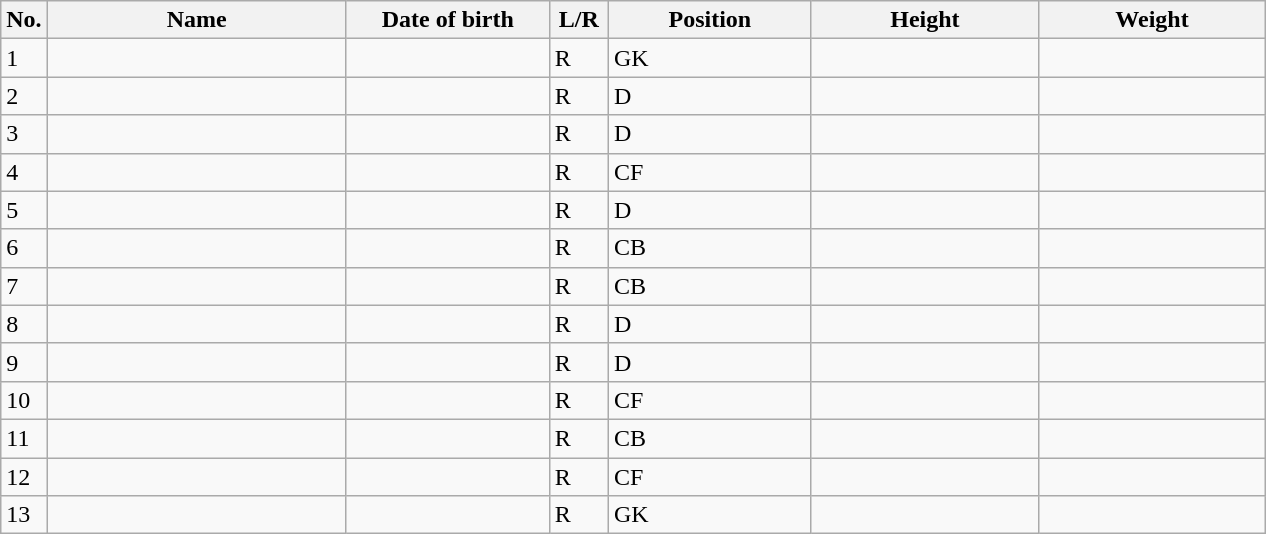<table class=wikitable sortable style=font-size:100%; text-align:center;>
<tr>
<th>No.</th>
<th style=width:12em>Name</th>
<th style=width:8em>Date of birth</th>
<th style=width:2em>L/R</th>
<th style=width:8em>Position</th>
<th style=width:9em>Height</th>
<th style=width:9em>Weight</th>
</tr>
<tr>
<td>1</td>
<td align=left></td>
<td></td>
<td>R</td>
<td>GK</td>
<td></td>
<td></td>
</tr>
<tr>
<td>2</td>
<td align=left></td>
<td></td>
<td>R</td>
<td>D</td>
<td></td>
<td></td>
</tr>
<tr>
<td>3</td>
<td align=left></td>
<td></td>
<td>R</td>
<td>D</td>
<td></td>
<td></td>
</tr>
<tr>
<td>4</td>
<td align=left></td>
<td></td>
<td>R</td>
<td>CF</td>
<td></td>
<td></td>
</tr>
<tr>
<td>5</td>
<td align=left></td>
<td></td>
<td>R</td>
<td>D</td>
<td></td>
<td></td>
</tr>
<tr>
<td>6</td>
<td align=left></td>
<td></td>
<td>R</td>
<td>CB</td>
<td></td>
<td></td>
</tr>
<tr>
<td>7</td>
<td align=left></td>
<td></td>
<td>R</td>
<td>CB</td>
<td></td>
<td></td>
</tr>
<tr>
<td>8</td>
<td align=left></td>
<td></td>
<td>R</td>
<td>D</td>
<td></td>
<td></td>
</tr>
<tr>
<td>9</td>
<td align=left></td>
<td></td>
<td>R</td>
<td>D</td>
<td></td>
<td></td>
</tr>
<tr>
<td>10</td>
<td align=left></td>
<td></td>
<td>R</td>
<td>CF</td>
<td></td>
<td></td>
</tr>
<tr>
<td>11</td>
<td align=left></td>
<td></td>
<td>R</td>
<td>CB</td>
<td></td>
<td></td>
</tr>
<tr>
<td>12</td>
<td align=left></td>
<td></td>
<td>R</td>
<td>CF</td>
<td></td>
<td></td>
</tr>
<tr>
<td>13</td>
<td align=left></td>
<td></td>
<td>R</td>
<td>GK</td>
<td></td>
<td></td>
</tr>
</table>
